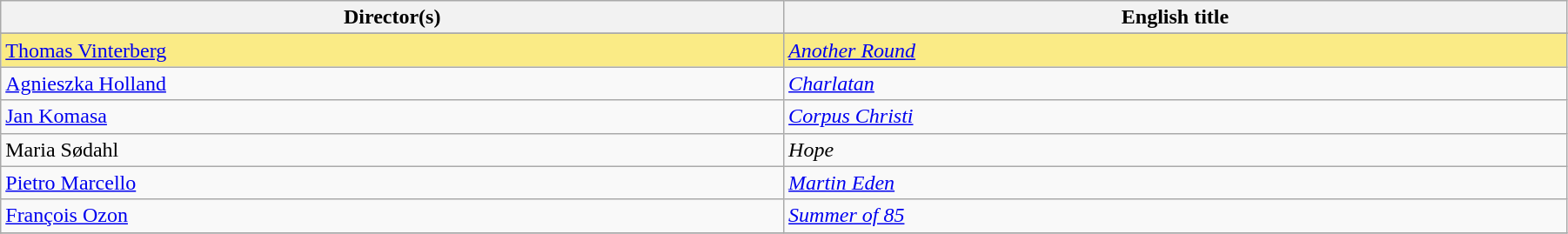<table class="wikitable" width="95%" cellpadding="5">
<tr>
<th width="25%">Director(s)</th>
<th width="25%">English title</th>
</tr>
<tr>
</tr>
<tr style="background:#FAEB86">
<td> <a href='#'>Thomas Vinterberg</a></td>
<td><em><a href='#'>Another Round</a></em></td>
</tr>
<tr>
<td> <a href='#'>Agnieszka Holland</a></td>
<td><em><a href='#'>Charlatan</a></em></td>
</tr>
<tr>
<td> <a href='#'>Jan Komasa</a></td>
<td><em><a href='#'>Corpus Christi</a></em></td>
</tr>
<tr>
<td> Maria Sødahl</td>
<td><em>Hope</em></td>
</tr>
<tr>
<td> <a href='#'>Pietro Marcello</a></td>
<td><em><a href='#'>Martin Eden</a></em></td>
</tr>
<tr>
<td> <a href='#'>François Ozon</a></td>
<td><em><a href='#'>Summer of 85</a></em></td>
</tr>
<tr>
</tr>
</table>
